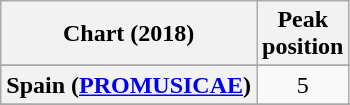<table class="wikitable sortable plainrowheaders" style="text-align:center">
<tr>
<th scope="col">Chart (2018)</th>
<th scope="col">Peak<br>position</th>
</tr>
<tr>
</tr>
<tr>
<th scope="row">Spain (<a href='#'>PROMUSICAE</a>)</th>
<td>5</td>
</tr>
<tr>
</tr>
<tr>
</tr>
<tr>
</tr>
<tr>
</tr>
</table>
